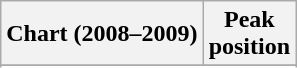<table class="wikitable sortable plainrowheaders" style="text-align:center">
<tr>
<th scope="col">Chart (2008–2009)</th>
<th scope="col">Peak<br>position</th>
</tr>
<tr>
</tr>
<tr>
</tr>
</table>
